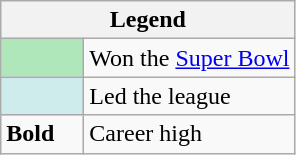<table class="wikitable mw-collapsible mw-collapsed">
<tr>
<th colspan="2">Legend</th>
</tr>
<tr>
<td style="background:#afe6ba; width:3em;"></td>
<td>Won the <a href='#'>Super Bowl</a></td>
</tr>
<tr>
<td style="background:#cfecec; width:3em;"></td>
<td>Led the league</td>
</tr>
<tr>
<td><strong>Bold</strong></td>
<td>Career high</td>
</tr>
</table>
